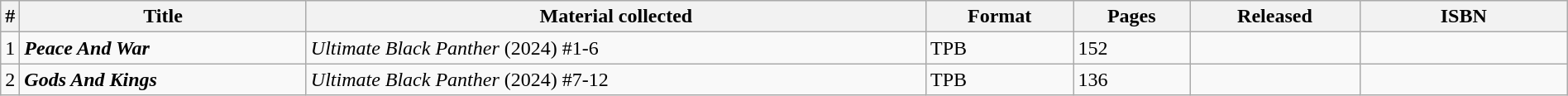<table class="wikitable" width="100%">
<tr>
<th width="4px">#</th>
<th>Title</th>
<th>Material collected</th>
<th class="unsortable">Format</th>
<th>Pages</th>
<th>Released</th>
<th class="unsortable" style="width: 10em;">ISBN</th>
</tr>
<tr>
<td>1</td>
<td><strong><em>Peace And War</em></strong></td>
<td><em>Ultimate Black Panther</em> (2024) #1-6</td>
<td>TPB</td>
<td>152</td>
<td></td>
<td></td>
</tr>
<tr>
<td>2</td>
<td><strong><em>Gods And Kings</em></strong></td>
<td><em>Ultimate Black Panther</em> (2024) #7-12</td>
<td>TPB</td>
<td>136</td>
<td></td>
<td></td>
</tr>
</table>
